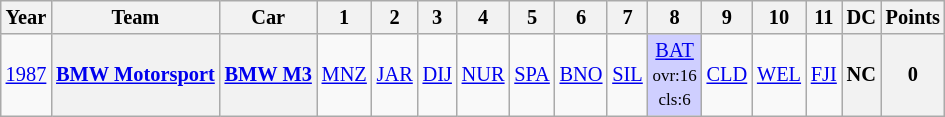<table class="wikitable" style="text-align:center; font-size:85%">
<tr>
<th>Year</th>
<th>Team</th>
<th>Car</th>
<th>1</th>
<th>2</th>
<th>3</th>
<th>4</th>
<th>5</th>
<th>6</th>
<th>7</th>
<th>8</th>
<th>9</th>
<th>10</th>
<th>11</th>
<th>DC</th>
<th>Points</th>
</tr>
<tr>
<td><a href='#'>1987</a></td>
<th nowrap><a href='#'>BMW Motorsport</a></th>
<th nowrap><a href='#'>BMW M3</a></th>
<td><a href='#'>MNZ</a></td>
<td><a href='#'>JAR</a></td>
<td><a href='#'>DIJ</a></td>
<td><a href='#'>NUR</a></td>
<td><a href='#'>SPA</a></td>
<td><a href='#'>BNO</a></td>
<td><a href='#'>SIL</a></td>
<td style="background:#cfcfff;"><a href='#'>BAT</a><br><small>ovr:16<br>cls:6</small></td>
<td><a href='#'>CLD</a></td>
<td><a href='#'>WEL</a></td>
<td><a href='#'>FJI</a></td>
<th>NC</th>
<th>0</th>
</tr>
</table>
